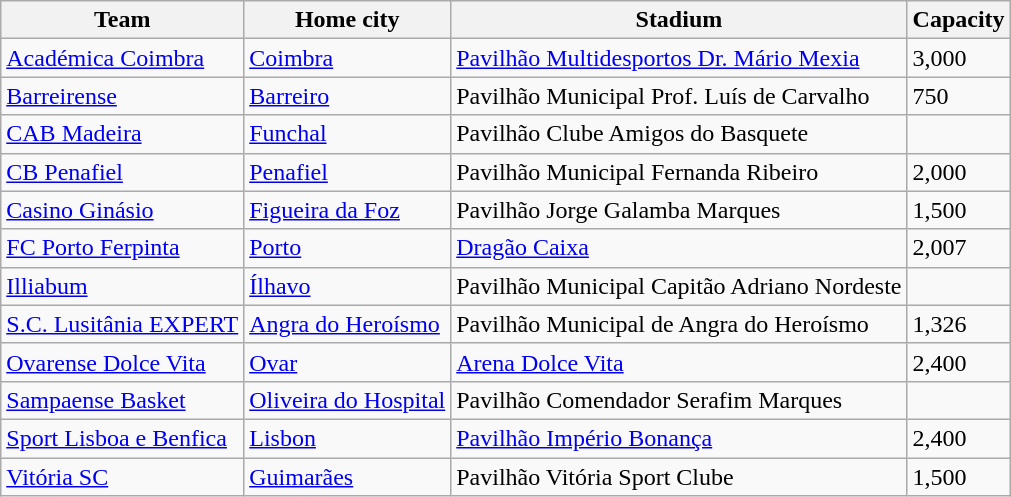<table class="wikitable sortable">
<tr>
<th>Team</th>
<th>Home city</th>
<th>Stadium</th>
<th>Capacity</th>
</tr>
<tr>
<td><a href='#'>Académica Coimbra</a></td>
<td><a href='#'>Coimbra</a></td>
<td><a href='#'>Pavilhão Multidesportos Dr. Mário Mexia</a></td>
<td>3,000</td>
</tr>
<tr>
<td><a href='#'>Barreirense</a></td>
<td><a href='#'>Barreiro</a></td>
<td>Pavilhão Municipal Prof. Luís de Carvalho</td>
<td>750</td>
</tr>
<tr>
<td><a href='#'>CAB Madeira</a></td>
<td><a href='#'>Funchal</a></td>
<td>Pavilhão Clube Amigos do Basquete</td>
<td></td>
</tr>
<tr>
<td><a href='#'>CB Penafiel</a></td>
<td><a href='#'>Penafiel</a></td>
<td>Pavilhão Municipal Fernanda Ribeiro</td>
<td>2,000</td>
</tr>
<tr>
<td><a href='#'>Casino Ginásio</a></td>
<td><a href='#'>Figueira da Foz</a></td>
<td>Pavilhão Jorge Galamba Marques</td>
<td>1,500</td>
</tr>
<tr>
<td><a href='#'>FC Porto Ferpinta</a></td>
<td><a href='#'>Porto</a></td>
<td><a href='#'>Dragão Caixa</a></td>
<td>2,007</td>
</tr>
<tr>
<td><a href='#'>Illiabum</a></td>
<td><a href='#'>Ílhavo</a></td>
<td>Pavilhão Municipal Capitão Adriano Nordeste</td>
<td></td>
</tr>
<tr>
<td><a href='#'>S.C. Lusitânia EXPERT</a></td>
<td><a href='#'>Angra do Heroísmo</a></td>
<td>Pavilhão Municipal de Angra do Heroísmo</td>
<td>1,326</td>
</tr>
<tr>
<td><a href='#'>Ovarense Dolce Vita</a></td>
<td><a href='#'>Ovar</a></td>
<td><a href='#'>Arena Dolce Vita</a></td>
<td>2,400</td>
</tr>
<tr>
<td><a href='#'>Sampaense Basket</a></td>
<td><a href='#'>Oliveira do Hospital</a></td>
<td>Pavilhão Comendador Serafim Marques</td>
<td></td>
</tr>
<tr>
<td><a href='#'>Sport Lisboa e Benfica</a></td>
<td><a href='#'>Lisbon</a></td>
<td><a href='#'>Pavilhão Império Bonança</a></td>
<td>2,400</td>
</tr>
<tr>
<td><a href='#'>Vitória SC</a></td>
<td><a href='#'>Guimarães</a></td>
<td>Pavilhão Vitória Sport Clube</td>
<td>1,500</td>
</tr>
</table>
